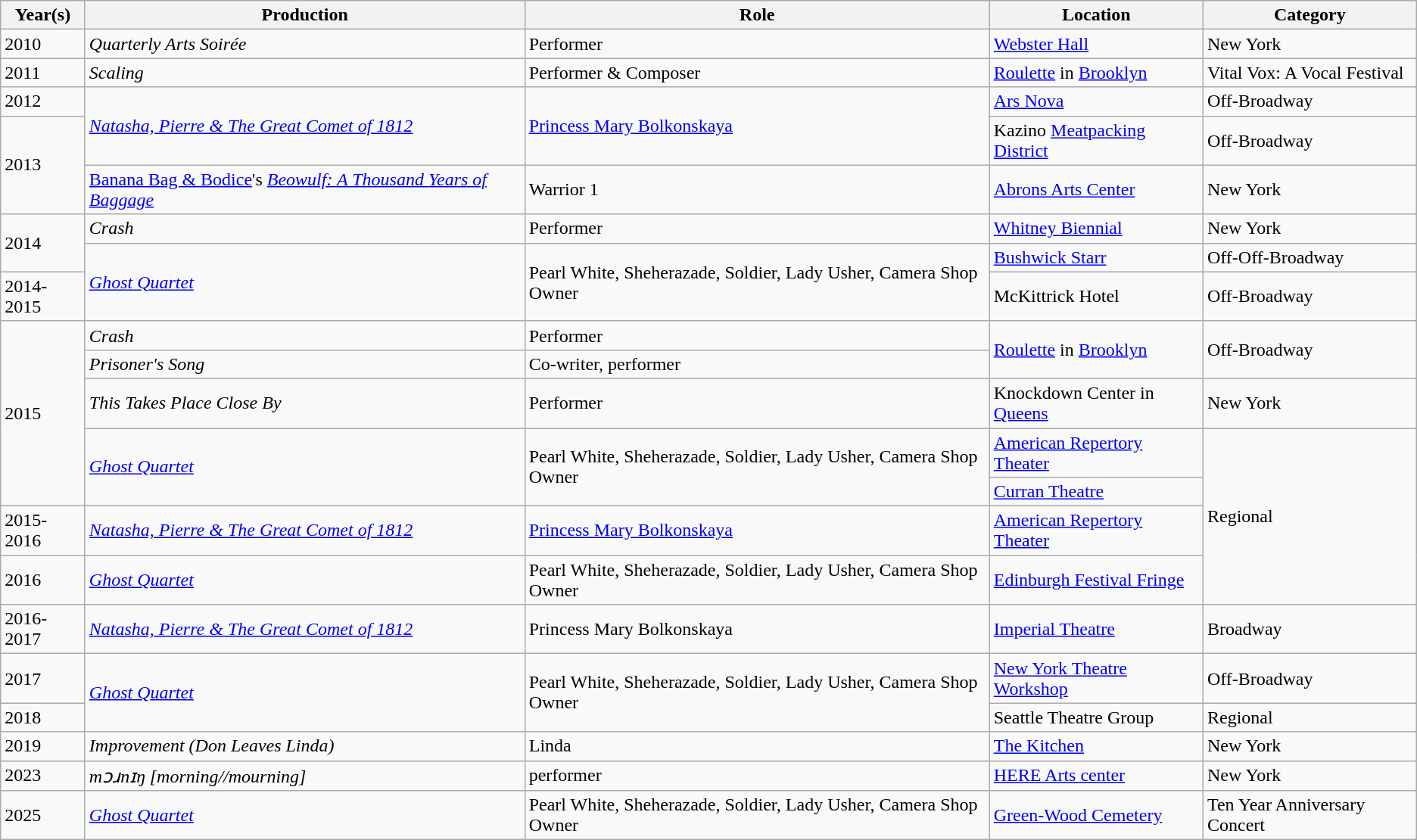<table class="wikitable">
<tr>
<th>Year(s)</th>
<th>Production</th>
<th>Role</th>
<th>Location</th>
<th>Category</th>
</tr>
<tr>
<td>2010</td>
<td><em>Quarterly Arts Soirée</em></td>
<td>Performer</td>
<td><a href='#'>Webster Hall</a></td>
<td>New York</td>
</tr>
<tr>
<td>2011</td>
<td><em>Scaling</em></td>
<td>Performer & Composer</td>
<td><a href='#'>Roulette</a> in <a href='#'>Brooklyn</a></td>
<td>Vital Vox: A Vocal Festival</td>
</tr>
<tr>
<td>2012</td>
<td rowspan="2"><em><a href='#'>Natasha, Pierre & The Great Comet of 1812</a></em></td>
<td rowspan="2"><a href='#'>Princess Mary Bolkonskaya</a></td>
<td><a href='#'>Ars Nova</a></td>
<td>Off-Broadway</td>
</tr>
<tr>
<td rowspan="2">2013</td>
<td>Kazino <a href='#'>Meatpacking District</a></td>
<td>Off-Broadway</td>
</tr>
<tr>
<td><a href='#'>Banana Bag & Bodice</a>'s <em><a href='#'>Beowulf: A Thousand Years of Baggage</a></em></td>
<td>Warrior 1</td>
<td><a href='#'>Abrons Arts Center</a></td>
<td>New York</td>
</tr>
<tr>
<td rowspan=2>2014</td>
<td><em>Crash</em></td>
<td>Performer</td>
<td><a href='#'>Whitney Biennial</a></td>
<td>New York</td>
</tr>
<tr>
<td rowspan="2"><em><a href='#'>Ghost Quartet</a></em></td>
<td rowspan="2">Pearl White, Sheherazade, Soldier, Lady Usher, Camera Shop Owner</td>
<td><a href='#'>Bushwick Starr</a></td>
<td>Off-Off-Broadway</td>
</tr>
<tr>
<td>2014-2015</td>
<td>McKittrick Hotel</td>
<td>Off-Broadway</td>
</tr>
<tr>
<td rowspan="5">2015</td>
<td><em>Crash</em></td>
<td>Performer</td>
<td rowspan="2"><a href='#'>Roulette</a> in <a href='#'>Brooklyn</a></td>
<td rowspan="2">Off-Broadway</td>
</tr>
<tr>
<td><em>Prisoner's Song</em></td>
<td>Co-writer, performer</td>
</tr>
<tr>
<td><em>This Takes Place Close By</em></td>
<td>Performer</td>
<td>Knockdown Center in <a href='#'>Queens</a></td>
<td>New York</td>
</tr>
<tr>
<td rowspan="2"><em><a href='#'>Ghost Quartet</a></em></td>
<td rowspan="2">Pearl White, Sheherazade, Soldier, Lady Usher, Camera Shop Owner</td>
<td><a href='#'>American Repertory Theater</a></td>
<td rowspan="4">Regional</td>
</tr>
<tr>
<td><a href='#'>Curran Theatre</a></td>
</tr>
<tr>
<td>2015-2016</td>
<td><em><a href='#'>Natasha, Pierre & The Great Comet of 1812</a></em></td>
<td><a href='#'>Princess Mary Bolkonskaya</a></td>
<td><a href='#'>American Repertory Theater</a></td>
</tr>
<tr>
<td>2016</td>
<td><em><a href='#'>Ghost Quartet</a></em></td>
<td>Pearl White, Sheherazade, Soldier, Lady Usher, Camera Shop Owner</td>
<td><a href='#'>Edinburgh Festival Fringe</a></td>
</tr>
<tr>
<td>2016-2017</td>
<td><em><a href='#'>Natasha, Pierre & The Great Comet of 1812</a></em></td>
<td>Princess Mary Bolkonskaya</td>
<td><a href='#'>Imperial Theatre</a></td>
<td>Broadway</td>
</tr>
<tr>
<td>2017</td>
<td rowspan=2><em><a href='#'>Ghost Quartet</a></em></td>
<td rowspan=2>Pearl White, Sheherazade, Soldier, Lady Usher, Camera Shop Owner</td>
<td><a href='#'>New York Theatre Workshop</a></td>
<td>Off-Broadway</td>
</tr>
<tr>
<td>2018</td>
<td>Seattle Theatre Group</td>
<td>Regional</td>
</tr>
<tr>
<td>2019</td>
<td><em>Improvement (Don Leaves Linda)</em></td>
<td>Linda</td>
<td><a href='#'>The Kitchen</a></td>
<td>New York</td>
</tr>
<tr>
<td>2023</td>
<td><em>mɔɹnɪŋ [morning//mourning]</em></td>
<td>performer</td>
<td><a href='#'>HERE Arts center</a></td>
<td>New York</td>
</tr>
<tr>
<td>2025</td>
<td><em><a href='#'>Ghost Quartet</a></em></td>
<td>Pearl White, Sheherazade, Soldier, Lady Usher, Camera Shop Owner</td>
<td><a href='#'>Green-Wood Cemetery</a></td>
<td>Ten Year Anniversary Concert</td>
</tr>
</table>
